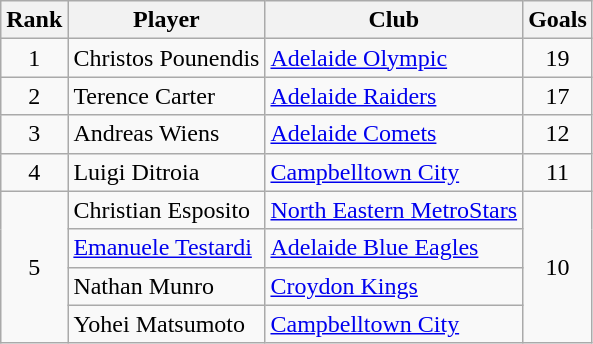<table class="wikitable" style="text-align:center">
<tr>
<th>Rank</th>
<th>Player</th>
<th>Club</th>
<th>Goals</th>
</tr>
<tr>
<td rowspan=1>1</td>
<td align=left> Christos Pounendis</td>
<td align=left><a href='#'>Adelaide Olympic</a></td>
<td rowspan=1>19</td>
</tr>
<tr>
<td rowspan=1>2</td>
<td align=left> Terence Carter</td>
<td align=left><a href='#'>Adelaide Raiders</a></td>
<td rowspan=1>17</td>
</tr>
<tr>
<td rowspan=1>3</td>
<td align=left> Andreas Wiens</td>
<td align=left><a href='#'>Adelaide Comets</a></td>
<td rowspan=1>12</td>
</tr>
<tr>
<td rowspan=1>4</td>
<td align=left> Luigi Ditroia</td>
<td align=left><a href='#'>Campbelltown City</a></td>
<td rowspan=1>11</td>
</tr>
<tr>
<td rowspan=4>5</td>
<td align=left> Christian Esposito</td>
<td align=left><a href='#'>North Eastern MetroStars</a></td>
<td rowspan=4>10</td>
</tr>
<tr>
<td align=left> <a href='#'>Emanuele Testardi</a></td>
<td align=left><a href='#'>Adelaide Blue Eagles</a></td>
</tr>
<tr>
<td align=left> Nathan Munro</td>
<td align=left><a href='#'>Croydon Kings</a></td>
</tr>
<tr>
<td align=left> Yohei Matsumoto</td>
<td align=left><a href='#'>Campbelltown City</a></td>
</tr>
</table>
